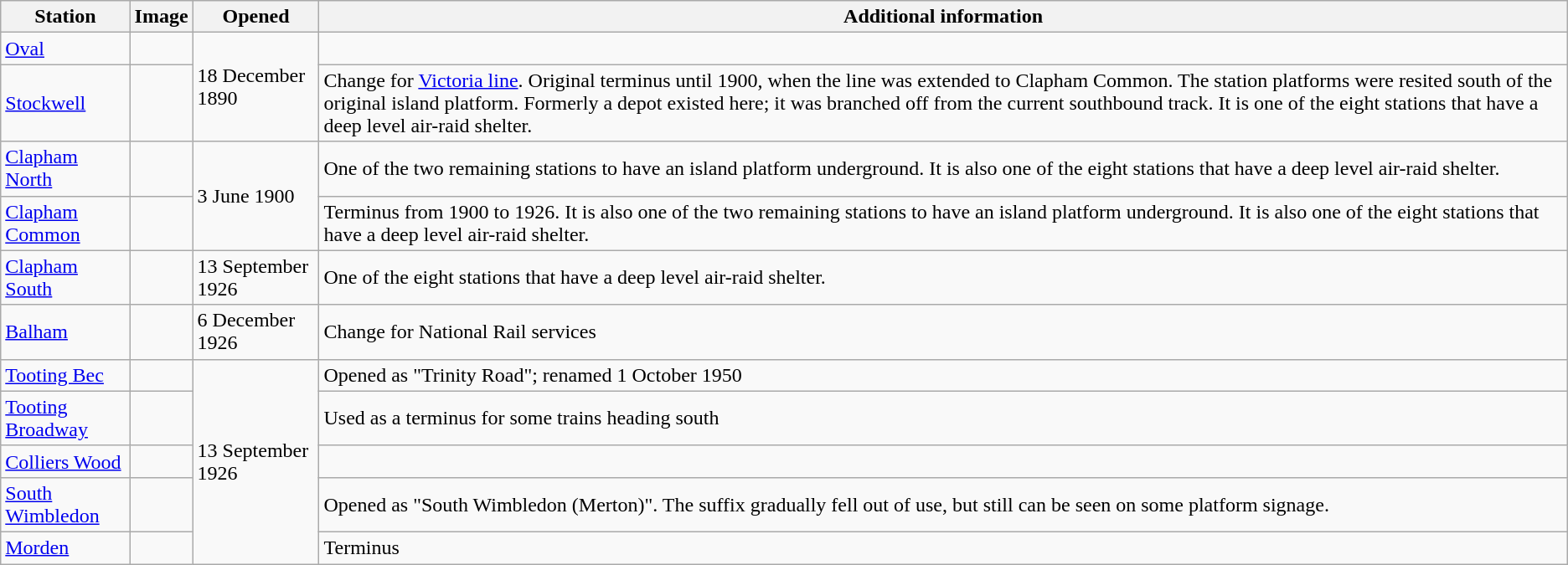<table class="wikitable sortable">
<tr>
<th>Station</th>
<th class=unsortable>Image</th>
<th>Opened</th>
<th>Additional information</th>
</tr>
<tr>
<td><a href='#'>Oval</a></td>
<td></td>
<td rowspan="2">18 December 1890</td>
<td></td>
</tr>
<tr>
<td><a href='#'>Stockwell</a></td>
<td></td>
<td>Change for <a href='#'>Victoria line</a>. Original terminus until 1900, when the line was extended to Clapham Common. The station platforms were resited south of the original island platform. Formerly a depot existed here; it was branched off from the current southbound track. It is one of the eight stations that have a deep level air-raid shelter. </td>
</tr>
<tr>
<td><a href='#'>Clapham North</a></td>
<td></td>
<td rowspan="2">3 June 1900</td>
<td>One of the two remaining stations to have an island platform underground. It is also one of the eight stations that have a deep level air-raid shelter.</td>
</tr>
<tr>
<td><a href='#'>Clapham Common</a></td>
<td></td>
<td>Terminus from 1900 to 1926. It is also one of the two remaining stations to have an island platform underground. It is also one of the eight stations that have a deep level air-raid shelter.</td>
</tr>
<tr>
<td><a href='#'>Clapham South</a></td>
<td></td>
<td>13 September 1926</td>
<td>One of the eight stations that have a deep level air-raid shelter.</td>
</tr>
<tr>
<td><a href='#'>Balham</a> </td>
<td></td>
<td>6 December 1926</td>
<td>Change for National Rail services</td>
</tr>
<tr>
<td><a href='#'>Tooting Bec</a></td>
<td></td>
<td rowspan="5">13 September 1926</td>
<td>Opened as "Trinity Road"; renamed 1 October 1950</td>
</tr>
<tr>
<td><a href='#'>Tooting Broadway</a></td>
<td></td>
<td>Used as a terminus for some trains heading south</td>
</tr>
<tr>
<td><a href='#'>Colliers Wood</a></td>
<td></td>
<td></td>
</tr>
<tr>
<td><a href='#'>South Wimbledon</a></td>
<td></td>
<td>Opened as "South Wimbledon (Merton)". The suffix gradually fell out of use, but still can be seen on some platform signage.</td>
</tr>
<tr>
<td><a href='#'>Morden</a> </td>
<td></td>
<td>Terminus</td>
</tr>
</table>
